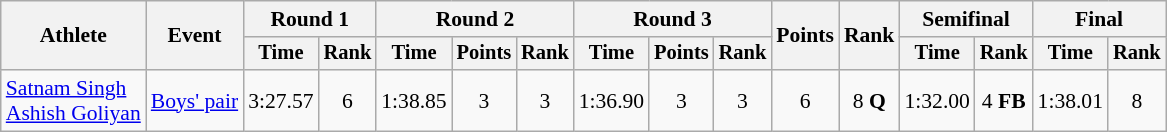<table class=wikitable style="text-align:center; font-size:90%">
<tr>
<th rowspan="2">Athlete</th>
<th rowspan="2">Event</th>
<th colspan="2">Round 1</th>
<th colspan="3">Round 2</th>
<th colspan="3">Round 3</th>
<th rowspan="2">Points</th>
<th rowspan="2">Rank</th>
<th colspan="2">Semifinal</th>
<th colspan="2">Final</th>
</tr>
<tr style="font-size:95%">
<th>Time</th>
<th>Rank</th>
<th>Time</th>
<th>Points</th>
<th>Rank</th>
<th>Time</th>
<th>Points</th>
<th>Rank</th>
<th>Time</th>
<th>Rank</th>
<th>Time</th>
<th>Rank</th>
</tr>
<tr>
<td align=left><a href='#'>Satnam Singh</a><br><a href='#'>Ashish Goliyan</a></td>
<td align=left><a href='#'>Boys' pair</a></td>
<td>3:27.57</td>
<td>6</td>
<td>1:38.85</td>
<td>3</td>
<td>3</td>
<td>1:36.90</td>
<td>3</td>
<td>3</td>
<td>6</td>
<td>8 <strong>Q</strong></td>
<td>1:32.00</td>
<td>4 <strong>FB</strong></td>
<td>1:38.01</td>
<td>8</td>
</tr>
</table>
